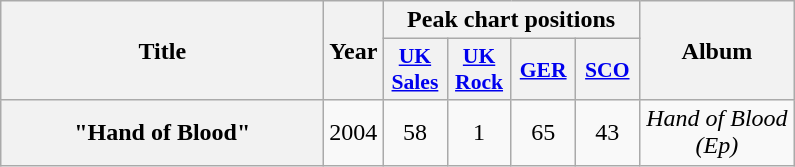<table class="wikitable plainrowheaders" style="text-align:center;">
<tr>
<th scope="col" rowspan="2" style="width:13em;">Title</th>
<th scope="col" rowspan="2">Year</th>
<th scope="col" colspan="4">Peak chart positions</th>
<th scope="col" rowspan="2" style="width:6em;">Album</th>
</tr>
<tr>
<th scope="col" style="width:2.5em;font-size:90%;"><a href='#'>UK Sales</a><br></th>
<th scope="col" style="width:2.5em;font-size:90%;"><a href='#'>UK Rock</a></th>
<th scope="col" style="width:2.5em;font-size:90%;"><a href='#'>GER</a><br></th>
<th scope="col" style="width:2.5em;font-size:90%;"><a href='#'>SCO</a></th>
</tr>
<tr>
<th scope="row">"Hand of Blood"</th>
<td>2004</td>
<td>58</td>
<td>1</td>
<td>65</td>
<td>43</td>
<td><em>Hand of Blood (Ep)</em></td>
</tr>
</table>
